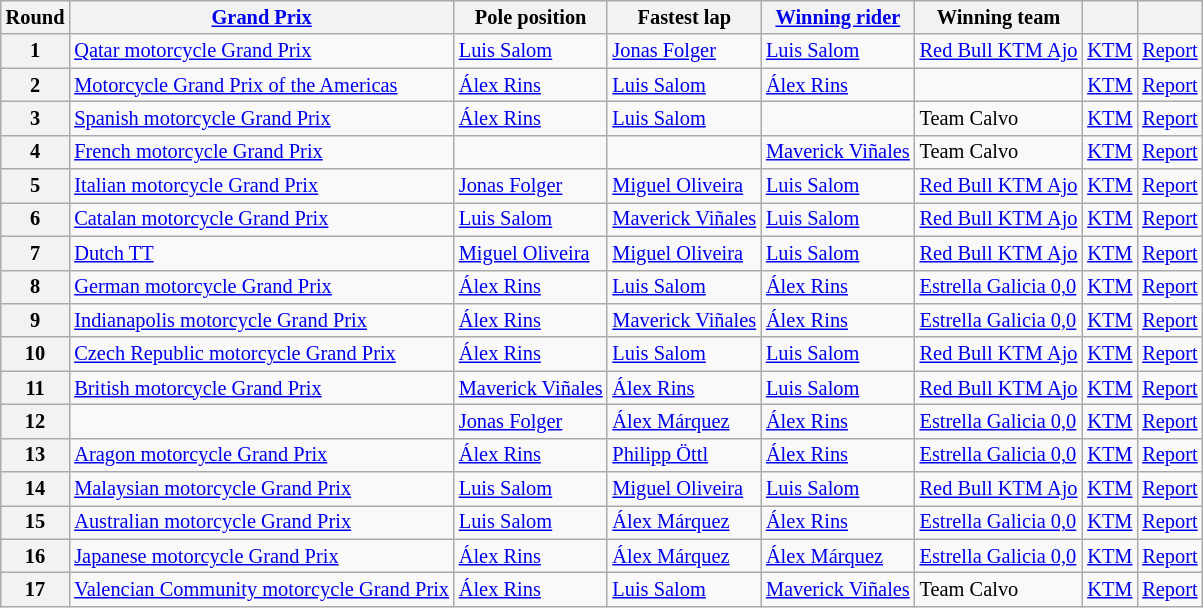<table class="wikitable sortable" style="font-size: 85%">
<tr>
<th>Round</th>
<th><a href='#'>Grand Prix</a></th>
<th>Pole position</th>
<th>Fastest lap</th>
<th><a href='#'>Winning rider</a></th>
<th>Winning team</th>
<th></th>
<th class="unsortable"></th>
</tr>
<tr>
<th>1</th>
<td> <a href='#'>Qatar motorcycle Grand Prix</a></td>
<td> <a href='#'>Luis Salom</a></td>
<td> <a href='#'>Jonas Folger</a></td>
<td> <a href='#'>Luis Salom</a></td>
<td> <a href='#'>Red Bull KTM Ajo</a></td>
<td> <a href='#'>KTM</a></td>
<td><a href='#'>Report</a></td>
</tr>
<tr>
<th>2</th>
<td> <a href='#'>Motorcycle Grand Prix of the Americas</a></td>
<td> <a href='#'>Álex Rins</a></td>
<td> <a href='#'>Luis Salom</a></td>
<td> <a href='#'>Álex Rins</a></td>
<td></td>
<td> <a href='#'>KTM</a></td>
<td><a href='#'>Report</a></td>
</tr>
<tr>
<th>3</th>
<td> <a href='#'>Spanish motorcycle Grand Prix</a></td>
<td> <a href='#'>Álex Rins</a></td>
<td> <a href='#'>Luis Salom</a></td>
<td></td>
<td> Team Calvo</td>
<td> <a href='#'>KTM</a></td>
<td><a href='#'>Report</a></td>
</tr>
<tr>
<th>4</th>
<td> <a href='#'>French motorcycle Grand Prix</a></td>
<td></td>
<td></td>
<td> <a href='#'>Maverick Viñales</a></td>
<td> Team Calvo</td>
<td> <a href='#'>KTM</a></td>
<td><a href='#'>Report</a></td>
</tr>
<tr>
<th>5</th>
<td> <a href='#'>Italian motorcycle Grand Prix</a></td>
<td> <a href='#'>Jonas Folger</a></td>
<td> <a href='#'>Miguel Oliveira</a></td>
<td> <a href='#'>Luis Salom</a></td>
<td> <a href='#'>Red Bull KTM Ajo</a></td>
<td> <a href='#'>KTM</a></td>
<td><a href='#'>Report</a></td>
</tr>
<tr>
<th>6</th>
<td> <a href='#'>Catalan motorcycle Grand Prix</a></td>
<td> <a href='#'>Luis Salom</a></td>
<td> <a href='#'>Maverick Viñales</a></td>
<td> <a href='#'>Luis Salom</a></td>
<td> <a href='#'>Red Bull KTM Ajo</a></td>
<td> <a href='#'>KTM</a></td>
<td><a href='#'>Report</a></td>
</tr>
<tr>
<th>7</th>
<td> <a href='#'>Dutch TT</a></td>
<td> <a href='#'>Miguel Oliveira</a></td>
<td> <a href='#'>Miguel Oliveira</a></td>
<td> <a href='#'>Luis Salom</a></td>
<td> <a href='#'>Red Bull KTM Ajo</a></td>
<td> <a href='#'>KTM</a></td>
<td><a href='#'>Report</a></td>
</tr>
<tr>
<th>8</th>
<td> <a href='#'>German motorcycle Grand Prix</a></td>
<td> <a href='#'>Álex Rins</a></td>
<td> <a href='#'>Luis Salom</a></td>
<td> <a href='#'>Álex Rins</a></td>
<td> <a href='#'>Estrella Galicia 0,0</a></td>
<td> <a href='#'>KTM</a></td>
<td><a href='#'>Report</a></td>
</tr>
<tr>
<th>9</th>
<td> <a href='#'>Indianapolis motorcycle Grand Prix</a></td>
<td> <a href='#'>Álex Rins</a></td>
<td> <a href='#'>Maverick Viñales</a></td>
<td> <a href='#'>Álex Rins</a></td>
<td> <a href='#'>Estrella Galicia 0,0</a></td>
<td> <a href='#'>KTM</a></td>
<td><a href='#'>Report</a></td>
</tr>
<tr>
<th>10</th>
<td> <a href='#'>Czech Republic motorcycle Grand Prix</a></td>
<td> <a href='#'>Álex Rins</a></td>
<td> <a href='#'>Luis Salom</a></td>
<td> <a href='#'>Luis Salom</a></td>
<td> <a href='#'>Red Bull KTM Ajo</a></td>
<td> <a href='#'>KTM</a></td>
<td><a href='#'>Report</a></td>
</tr>
<tr>
<th>11</th>
<td> <a href='#'>British motorcycle Grand Prix</a></td>
<td> <a href='#'>Maverick Viñales</a></td>
<td> <a href='#'>Álex Rins</a></td>
<td> <a href='#'>Luis Salom</a></td>
<td> <a href='#'>Red Bull KTM Ajo</a></td>
<td> <a href='#'>KTM</a></td>
<td><a href='#'>Report</a></td>
</tr>
<tr>
<th>12</th>
<td></td>
<td> <a href='#'>Jonas Folger</a></td>
<td> <a href='#'>Álex Márquez</a></td>
<td> <a href='#'>Álex Rins</a></td>
<td> <a href='#'>Estrella Galicia 0,0</a></td>
<td> <a href='#'>KTM</a></td>
<td><a href='#'>Report</a></td>
</tr>
<tr>
<th>13</th>
<td> <a href='#'>Aragon motorcycle Grand Prix</a></td>
<td> <a href='#'>Álex Rins</a></td>
<td> <a href='#'>Philipp Öttl</a></td>
<td> <a href='#'>Álex Rins</a></td>
<td> <a href='#'>Estrella Galicia 0,0</a></td>
<td> <a href='#'>KTM</a></td>
<td><a href='#'>Report</a></td>
</tr>
<tr>
<th>14</th>
<td> <a href='#'>Malaysian motorcycle Grand Prix</a></td>
<td> <a href='#'>Luis Salom</a></td>
<td> <a href='#'>Miguel Oliveira</a></td>
<td> <a href='#'>Luis Salom</a></td>
<td> <a href='#'>Red Bull KTM Ajo</a></td>
<td> <a href='#'>KTM</a></td>
<td><a href='#'>Report</a></td>
</tr>
<tr>
<th>15</th>
<td> <a href='#'>Australian motorcycle Grand Prix</a></td>
<td> <a href='#'>Luis Salom</a></td>
<td> <a href='#'>Álex Márquez</a></td>
<td> <a href='#'>Álex Rins</a></td>
<td> <a href='#'>Estrella Galicia 0,0</a></td>
<td> <a href='#'>KTM</a></td>
<td><a href='#'>Report</a></td>
</tr>
<tr>
<th>16</th>
<td> <a href='#'>Japanese motorcycle Grand Prix</a></td>
<td> <a href='#'>Álex Rins</a></td>
<td> <a href='#'>Álex Márquez</a></td>
<td> <a href='#'>Álex Márquez</a></td>
<td> <a href='#'>Estrella Galicia 0,0</a></td>
<td> <a href='#'>KTM</a></td>
<td><a href='#'>Report</a></td>
</tr>
<tr>
<th>17</th>
<td> <a href='#'>Valencian Community motorcycle Grand Prix</a></td>
<td> <a href='#'>Álex Rins</a></td>
<td> <a href='#'>Luis Salom</a></td>
<td> <a href='#'>Maverick Viñales</a></td>
<td> Team Calvo</td>
<td> <a href='#'>KTM</a></td>
<td><a href='#'>Report</a></td>
</tr>
</table>
